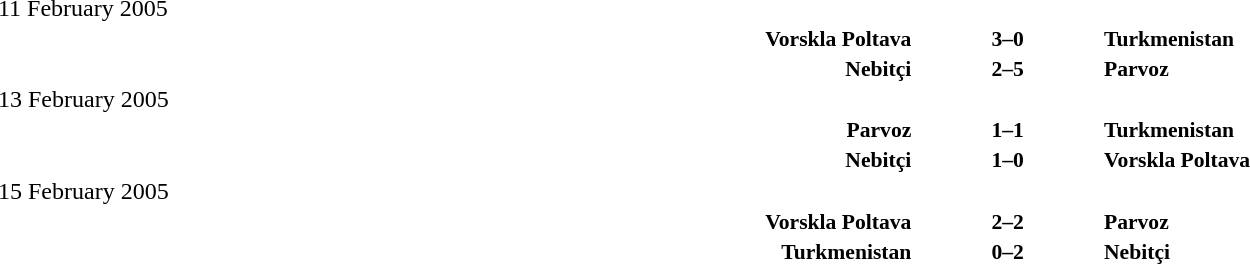<table width=100% cellspacing=1>
<tr>
<th></th>
<th></th>
<th></th>
</tr>
<tr>
<td>11 February 2005</td>
</tr>
<tr style=font-size:90%>
<td align=right><strong>Vorskla Poltava</strong></td>
<td align=center><strong>3–0</strong></td>
<td><strong>Turkmenistan</strong></td>
</tr>
<tr style=font-size:90%>
<td align=right><strong>Nebitçi</strong></td>
<td align=center><strong>2–5</strong></td>
<td><strong>Parvoz</strong></td>
</tr>
<tr>
<td>13 February 2005</td>
</tr>
<tr style=font-size:90%>
<td align=right><strong>Parvoz</strong></td>
<td align=center><strong>1–1</strong></td>
<td><strong>Turkmenistan</strong></td>
</tr>
<tr style=font-size:90%>
<td align=right><strong>Nebitçi</strong></td>
<td align=center><strong>1–0</strong></td>
<td><strong>Vorskla Poltava</strong></td>
</tr>
<tr>
<td>15 February 2005</td>
</tr>
<tr style=font-size:90%>
<td align=right><strong>Vorskla Poltava</strong></td>
<td align=center><strong>2–2</strong></td>
<td><strong>Parvoz</strong></td>
</tr>
<tr style=font-size:90%>
<td align=right><strong>Turkmenistan</strong></td>
<td align=center><strong>0–2</strong></td>
<td><strong>Nebitçi</strong></td>
</tr>
</table>
